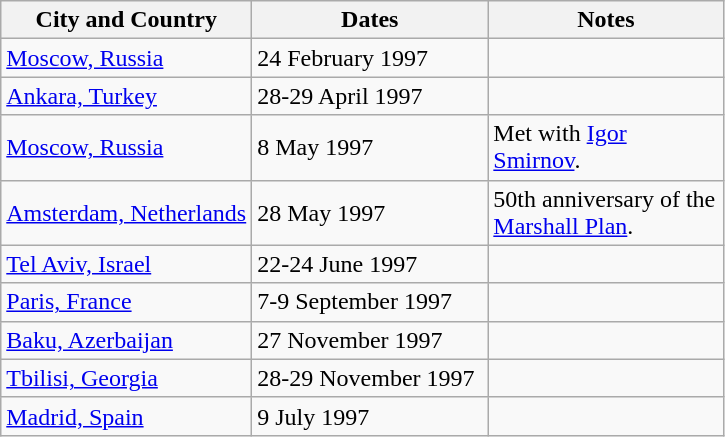<table class="wikitable">
<tr>
<th rowspan="1">City and Country</th>
<th rowspan="1" width="150">Dates</th>
<th rowspan="1" width="150">Notes</th>
</tr>
<tr>
<td> <a href='#'>Moscow, Russia</a></td>
<td>24 February 1997</td>
<td></td>
</tr>
<tr>
<td> <a href='#'>Ankara, Turkey</a></td>
<td>28-29 April 1997</td>
<td></td>
</tr>
<tr>
<td> <a href='#'>Moscow, Russia</a></td>
<td>8 May 1997</td>
<td>Met with <a href='#'>Igor Smirnov</a>.</td>
</tr>
<tr>
<td> <a href='#'>Amsterdam, Netherlands</a></td>
<td>28 May 1997</td>
<td>50th anniversary of the <a href='#'>Marshall Plan</a>.</td>
</tr>
<tr>
<td> <a href='#'>Tel Aviv, Israel</a></td>
<td>22-24 June 1997</td>
<td></td>
</tr>
<tr>
<td> <a href='#'>Paris, France</a></td>
<td>7-9 September 1997</td>
<td></td>
</tr>
<tr>
<td> <a href='#'>Baku, Azerbaijan</a></td>
<td>27 November 1997</td>
<td></td>
</tr>
<tr>
<td> <a href='#'>Tbilisi, Georgia</a></td>
<td>28-29 November 1997</td>
<td></td>
</tr>
<tr>
<td> <a href='#'>Madrid, Spain</a></td>
<td>9 July 1997</td>
<td></td>
</tr>
</table>
